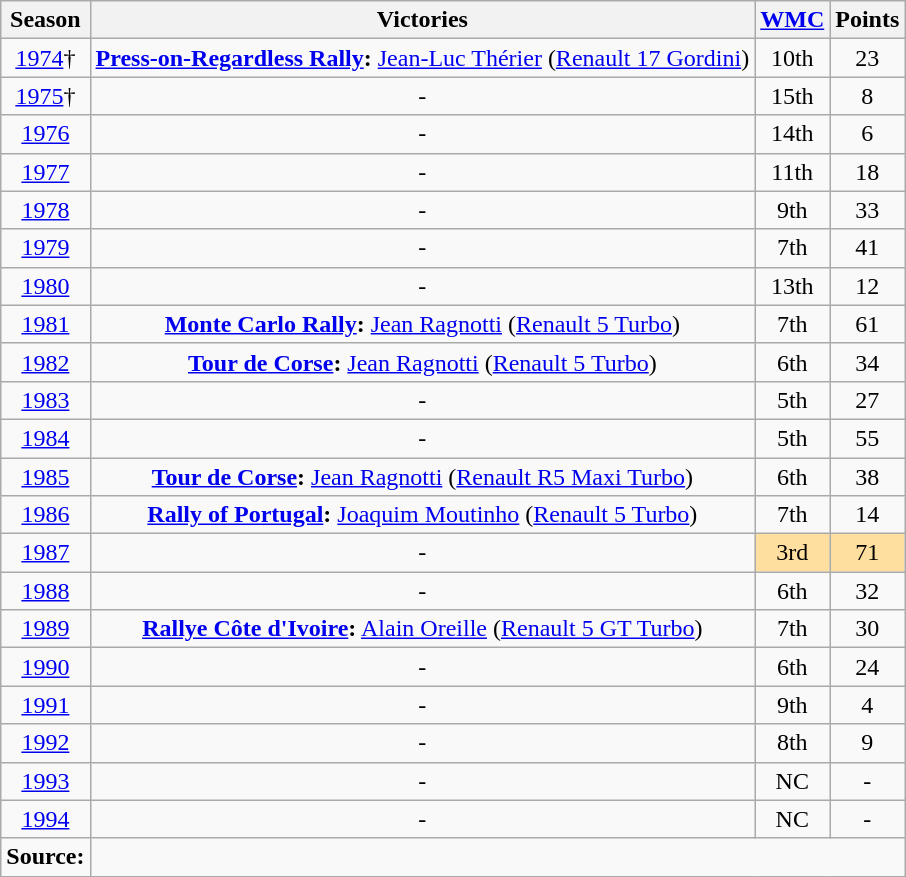<table class="wikitable" style="text-align:center">
<tr>
<th>Season</th>
<th>Victories</th>
<th><a href='#'>WMC</a></th>
<th>Points</th>
</tr>
<tr>
<td><a href='#'>1974</a>†</td>
<td><strong> <a href='#'>Press-on-Regardless Rally</a>:</strong>  <a href='#'>Jean-Luc Thérier</a> (<a href='#'>Renault 17 Gordini</a>)</td>
<td>10th</td>
<td>23</td>
</tr>
<tr>
<td><a href='#'>1975</a>†</td>
<td>-</td>
<td>15th</td>
<td>8</td>
</tr>
<tr>
<td><a href='#'>1976</a></td>
<td>-</td>
<td>14th</td>
<td>6</td>
</tr>
<tr>
<td><a href='#'>1977</a></td>
<td>-</td>
<td>11th</td>
<td>18</td>
</tr>
<tr>
<td><a href='#'>1978</a></td>
<td>-</td>
<td>9th</td>
<td>33</td>
</tr>
<tr>
<td><a href='#'>1979</a></td>
<td>-</td>
<td>7th</td>
<td>41</td>
</tr>
<tr>
<td><a href='#'>1980</a></td>
<td>-</td>
<td>13th</td>
<td>12</td>
</tr>
<tr>
<td><a href='#'>1981</a></td>
<td><strong> <a href='#'>Monte Carlo Rally</a>:</strong>  <a href='#'>Jean Ragnotti</a> (<a href='#'>Renault 5 Turbo</a>)</td>
<td>7th</td>
<td>61</td>
</tr>
<tr>
<td><a href='#'>1982</a></td>
<td><strong> <a href='#'>Tour de Corse</a>:</strong>  <a href='#'>Jean Ragnotti</a> (<a href='#'>Renault 5 Turbo</a>)</td>
<td>6th</td>
<td>34</td>
</tr>
<tr>
<td><a href='#'>1983</a></td>
<td>-</td>
<td>5th</td>
<td>27</td>
</tr>
<tr>
<td><a href='#'>1984</a></td>
<td>-</td>
<td>5th</td>
<td>55</td>
</tr>
<tr>
<td><a href='#'>1985</a></td>
<td><strong> <a href='#'>Tour de Corse</a>:</strong>  <a href='#'>Jean Ragnotti</a> (<a href='#'>Renault R5 Maxi Turbo</a>)</td>
<td>6th</td>
<td>38</td>
</tr>
<tr>
<td><a href='#'>1986</a></td>
<td><strong> <a href='#'>Rally of Portugal</a>:</strong>  <a href='#'>Joaquim Moutinho</a> (<a href='#'>Renault 5 Turbo</a>)</td>
<td>7th</td>
<td>14</td>
</tr>
<tr>
<td><a href='#'>1987</a></td>
<td>-</td>
<td style="background:#FFDF9F;">3rd</td>
<td style="background:#FFDF9F;">71</td>
</tr>
<tr>
<td><a href='#'>1988</a></td>
<td>-</td>
<td>6th</td>
<td>32</td>
</tr>
<tr>
<td><a href='#'>1989</a></td>
<td><strong> <a href='#'>Rallye Côte d'Ivoire</a>:</strong>  <a href='#'>Alain Oreille</a> (<a href='#'>Renault 5 GT Turbo</a>)</td>
<td>7th</td>
<td>30</td>
</tr>
<tr>
<td><a href='#'>1990</a></td>
<td>-</td>
<td>6th</td>
<td>24</td>
</tr>
<tr>
<td><a href='#'>1991</a></td>
<td>-</td>
<td>9th</td>
<td>4</td>
</tr>
<tr>
<td><a href='#'>1992</a></td>
<td>-</td>
<td>8th</td>
<td>9</td>
</tr>
<tr>
<td><a href='#'>1993</a></td>
<td>-</td>
<td>NC</td>
<td>-</td>
</tr>
<tr>
<td><a href='#'>1994</a></td>
<td>-</td>
<td>NC</td>
<td>-</td>
</tr>
<tr>
<td><strong>Source:</strong> </td>
</tr>
</table>
